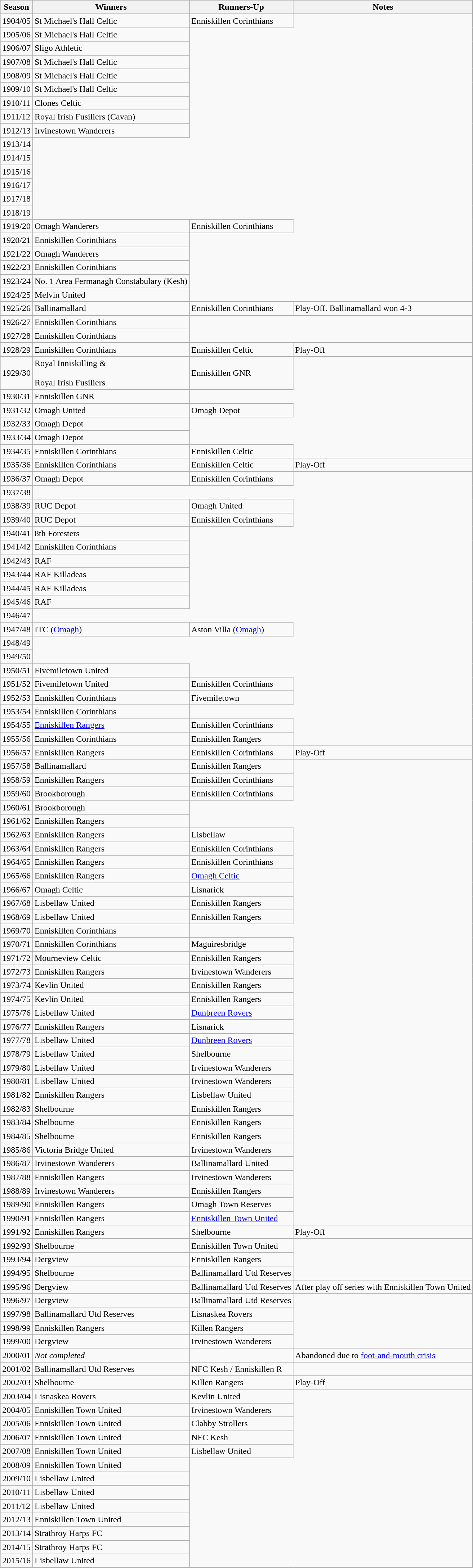<table class="wikitable">
<tr>
<th>Season</th>
<th>Winners</th>
<th>Runners-Up</th>
<th>Notes</th>
</tr>
<tr>
<td>1904/05</td>
<td>St Michael's Hall Celtic</td>
<td>Enniskillen Corinthians</td>
</tr>
<tr>
<td>1905/06</td>
<td>St Michael's Hall Celtic</td>
</tr>
<tr>
<td>1906/07</td>
<td>Sligo Athletic</td>
</tr>
<tr>
<td>1907/08</td>
<td>St Michael's Hall Celtic</td>
</tr>
<tr>
<td>1908/09</td>
<td>St Michael's Hall Celtic</td>
</tr>
<tr>
<td>1909/10</td>
<td>St Michael's Hall Celtic</td>
</tr>
<tr>
<td>1910/11</td>
<td>Clones Celtic</td>
</tr>
<tr>
<td>1911/12</td>
<td>Royal Irish Fusiliers (Cavan)</td>
</tr>
<tr>
<td>1912/13</td>
<td>Irvinestown Wanderers</td>
</tr>
<tr>
<td>1913/14</td>
</tr>
<tr>
<td>1914/15</td>
</tr>
<tr>
<td>1915/16</td>
</tr>
<tr>
<td>1916/17</td>
</tr>
<tr>
<td>1917/18</td>
</tr>
<tr>
<td>1918/19</td>
</tr>
<tr>
<td>1919/20</td>
<td>Omagh Wanderers</td>
<td>Enniskillen Corinthians</td>
</tr>
<tr>
<td>1920/21</td>
<td>Enniskillen Corinthians</td>
</tr>
<tr>
<td>1921/22</td>
<td>Omagh Wanderers</td>
</tr>
<tr>
<td>1922/23</td>
<td>Enniskillen Corinthians</td>
</tr>
<tr>
<td>1923/24</td>
<td>No. 1 Area Fermanagh Constabulary (Kesh)</td>
</tr>
<tr>
<td>1924/25</td>
<td>Melvin United</td>
</tr>
<tr>
<td>1925/26</td>
<td>Ballinamallard</td>
<td>Enniskillen Corinthians</td>
<td>Play-Off. Ballinamallard won 4-3</td>
</tr>
<tr>
<td>1926/27</td>
<td>Enniskillen Corinthians</td>
</tr>
<tr>
<td>1927/28</td>
<td>Enniskillen Corinthians</td>
</tr>
<tr>
<td>1928/29</td>
<td>Enniskillen Corinthians</td>
<td>Enniskillen Celtic</td>
<td>Play-Off</td>
</tr>
<tr>
<td>1929/30</td>
<td>Royal Inniskilling &<br><br>Royal Irish Fusiliers</td>
<td>Enniskillen GNR</td>
</tr>
<tr>
<td>1930/31</td>
<td>Enniskillen GNR</td>
</tr>
<tr>
<td>1931/32</td>
<td>Omagh United</td>
<td>Omagh Depot</td>
</tr>
<tr>
<td>1932/33</td>
<td>Omagh Depot</td>
</tr>
<tr>
<td>1933/34</td>
<td>Omagh Depot</td>
</tr>
<tr>
<td>1934/35</td>
<td>Enniskillen Corinthians</td>
<td>Enniskillen Celtic</td>
</tr>
<tr>
<td>1935/36</td>
<td>Enniskillen Corinthians</td>
<td>Enniskillen Celtic</td>
<td>Play-Off</td>
</tr>
<tr>
<td>1936/37</td>
<td>Omagh Depot</td>
<td>Enniskillen Corinthians</td>
</tr>
<tr>
<td>1937/38</td>
</tr>
<tr>
<td>1938/39</td>
<td>RUC Depot</td>
<td>Omagh United</td>
</tr>
<tr>
<td>1939/40</td>
<td>RUC Depot</td>
<td>Enniskillen Corinthians</td>
</tr>
<tr>
<td>1940/41</td>
<td>8th Foresters</td>
</tr>
<tr>
<td>1941/42</td>
<td>Enniskillen Corinthians</td>
</tr>
<tr>
<td>1942/43</td>
<td>RAF</td>
</tr>
<tr>
<td>1943/44</td>
<td>RAF Killadeas</td>
</tr>
<tr>
<td>1944/45</td>
<td>RAF Killadeas</td>
</tr>
<tr>
<td>1945/46</td>
<td>RAF</td>
</tr>
<tr>
<td>1946/47</td>
</tr>
<tr>
<td>1947/48</td>
<td>ITC (<a href='#'>Omagh</a>)</td>
<td>Aston Villa (<a href='#'>Omagh</a>)</td>
</tr>
<tr>
<td>1948/49</td>
</tr>
<tr>
<td>1949/50</td>
</tr>
<tr>
<td>1950/51</td>
<td>Fivemiletown United</td>
</tr>
<tr>
<td>1951/52</td>
<td>Fivemiletown United</td>
<td>Enniskillen Corinthians</td>
</tr>
<tr>
<td>1952/53</td>
<td>Enniskillen Corinthians</td>
<td>Fivemiletown</td>
</tr>
<tr>
<td>1953/54</td>
<td>Enniskillen Corinthians</td>
</tr>
<tr>
<td>1954/55</td>
<td><a href='#'>Enniskillen Rangers</a></td>
<td>Enniskillen Corinthians</td>
</tr>
<tr>
<td>1955/56</td>
<td>Enniskillen Corinthians</td>
<td>Enniskillen Rangers</td>
</tr>
<tr>
<td>1956/57</td>
<td>Enniskillen Rangers</td>
<td>Enniskillen Corinthians</td>
<td>Play-Off</td>
</tr>
<tr>
<td>1957/58</td>
<td>Ballinamallard</td>
<td>Enniskillen Rangers</td>
</tr>
<tr>
<td>1958/59</td>
<td>Enniskillen Rangers</td>
<td>Enniskillen Corinthians</td>
</tr>
<tr>
<td>1959/60</td>
<td>Brookborough</td>
<td>Enniskillen Corinthians</td>
</tr>
<tr>
<td>1960/61</td>
<td>Brookborough</td>
</tr>
<tr>
<td>1961/62</td>
<td>Enniskillen Rangers</td>
</tr>
<tr>
<td>1962/63</td>
<td>Enniskillen Rangers</td>
<td>Lisbellaw</td>
</tr>
<tr>
<td>1963/64</td>
<td>Enniskillen Rangers</td>
<td>Enniskillen Corinthians</td>
</tr>
<tr>
<td>1964/65</td>
<td>Enniskillen Rangers</td>
<td>Enniskillen Corinthians</td>
</tr>
<tr>
<td>1965/66</td>
<td>Enniskillen Rangers</td>
<td><a href='#'>Omagh Celtic</a></td>
</tr>
<tr>
<td>1966/67</td>
<td>Omagh Celtic</td>
<td>Lisnarick</td>
</tr>
<tr>
<td>1967/68</td>
<td>Lisbellaw United</td>
<td>Enniskillen Rangers</td>
</tr>
<tr>
<td>1968/69</td>
<td>Lisbellaw United</td>
<td>Enniskillen Rangers</td>
</tr>
<tr>
<td>1969/70</td>
<td>Enniskillen Corinthians</td>
</tr>
<tr>
<td>1970/71</td>
<td>Enniskillen Corinthians</td>
<td>Maguiresbridge</td>
</tr>
<tr>
<td>1971/72</td>
<td>Mourneview Celtic</td>
<td>Enniskillen Rangers</td>
</tr>
<tr>
<td>1972/73</td>
<td>Enniskillen Rangers</td>
<td>Irvinestown Wanderers</td>
</tr>
<tr>
<td>1973/74</td>
<td>Kevlin United</td>
<td>Enniskillen Rangers</td>
</tr>
<tr>
<td>1974/75</td>
<td>Kevlin United</td>
<td>Enniskillen Rangers</td>
</tr>
<tr>
<td>1975/76</td>
<td>Lisbellaw United</td>
<td><a href='#'>Dunbreen Rovers</a></td>
</tr>
<tr>
<td>1976/77</td>
<td>Enniskillen Rangers</td>
<td>Lisnarick</td>
</tr>
<tr>
<td>1977/78</td>
<td>Lisbellaw United</td>
<td><a href='#'>Dunbreen Rovers</a></td>
</tr>
<tr>
<td>1978/79</td>
<td>Lisbellaw United</td>
<td>Shelbourne</td>
</tr>
<tr>
<td>1979/80</td>
<td>Lisbellaw United</td>
<td>Irvinestown Wanderers</td>
</tr>
<tr>
<td>1980/81</td>
<td>Lisbellaw United</td>
<td>Irvinestown Wanderers</td>
</tr>
<tr>
<td>1981/82</td>
<td>Enniskillen Rangers</td>
<td>Lisbellaw United</td>
</tr>
<tr>
<td>1982/83</td>
<td>Shelbourne</td>
<td>Enniskillen Rangers</td>
</tr>
<tr>
<td>1983/84</td>
<td>Shelbourne</td>
<td>Enniskillen Rangers</td>
</tr>
<tr>
<td>1984/85</td>
<td>Shelbourne</td>
<td>Enniskillen Rangers</td>
</tr>
<tr>
<td>1985/86</td>
<td>Victoria Bridge United</td>
<td>Irvinestown Wanderers</td>
</tr>
<tr>
<td>1986/87</td>
<td>Irvinestown Wanderers</td>
<td>Ballinamallard United</td>
</tr>
<tr>
<td>1987/88</td>
<td>Enniskillen Rangers</td>
<td>Irvinestown Wanderers</td>
</tr>
<tr>
<td>1988/89</td>
<td>Irvinestown Wanderers</td>
<td>Enniskillen Rangers</td>
</tr>
<tr>
<td>1989/90</td>
<td>Enniskillen Rangers</td>
<td>Omagh Town Reserves</td>
</tr>
<tr>
<td>1990/91</td>
<td>Enniskillen Rangers</td>
<td><a href='#'>Enniskillen Town United</a></td>
</tr>
<tr>
<td>1991/92</td>
<td>Enniskillen Rangers</td>
<td>Shelbourne</td>
<td>Play-Off</td>
</tr>
<tr>
<td>1992/93</td>
<td>Shelbourne</td>
<td>Enniskillen Town United</td>
</tr>
<tr>
<td>1993/94</td>
<td>Dergview</td>
<td>Enniskillen Rangers</td>
</tr>
<tr>
<td>1994/95</td>
<td>Shelbourne</td>
<td>Ballinamallard Utd Reserves</td>
</tr>
<tr>
<td>1995/96</td>
<td>Dergview</td>
<td>Ballinamallard Utd Reserves</td>
<td>After play off series with Enniskillen Town United</td>
</tr>
<tr>
<td>1996/97</td>
<td>Dergview</td>
<td>Ballinamallard Utd Reserves</td>
</tr>
<tr>
<td>1997/98</td>
<td>Ballinamallard Utd Reserves</td>
<td>Lisnaskea Rovers</td>
</tr>
<tr>
<td>1998/99</td>
<td>Enniskillen Rangers</td>
<td>Killen Rangers</td>
</tr>
<tr>
<td>1999/00</td>
<td>Dergview</td>
<td>Irvinestown Wanderers</td>
</tr>
<tr>
<td>2000/01</td>
<td><em>Not completed</em></td>
<td></td>
<td>Abandoned due to <a href='#'>foot-and-mouth crisis</a></td>
</tr>
<tr>
<td>2001/02</td>
<td>Ballinamallard Utd Reserves</td>
<td>NFC Kesh / Enniskillen R</td>
</tr>
<tr>
<td>2002/03</td>
<td>Shelbourne</td>
<td>Killen Rangers</td>
<td>Play-Off</td>
</tr>
<tr>
<td>2003/04</td>
<td>Lisnaskea Rovers</td>
<td>Kevlin United</td>
</tr>
<tr>
<td>2004/05</td>
<td>Enniskillen Town United</td>
<td>Irvinestown Wanderers</td>
</tr>
<tr>
<td>2005/06</td>
<td>Enniskillen Town United</td>
<td>Clabby Strollers</td>
</tr>
<tr>
<td>2006/07</td>
<td>Enniskillen Town United</td>
<td>NFC Kesh</td>
</tr>
<tr>
<td>2007/08</td>
<td>Enniskillen Town United</td>
<td>Lisbellaw United</td>
</tr>
<tr>
<td>2008/09</td>
<td>Enniskillen Town United</td>
</tr>
<tr>
<td>2009/10</td>
<td>Lisbellaw United</td>
</tr>
<tr>
<td>2010/11</td>
<td>Lisbellaw United</td>
</tr>
<tr>
<td>2011/12</td>
<td>Lisbellaw United</td>
</tr>
<tr>
<td>2012/13</td>
<td>Enniskillen Town United</td>
</tr>
<tr>
<td>2013/14</td>
<td>Strathroy Harps FC</td>
</tr>
<tr>
<td>2014/15</td>
<td>Strathroy Harps FC</td>
</tr>
<tr>
<td>2015/16</td>
<td>Lisbellaw United</td>
</tr>
<tr>
</tr>
</table>
